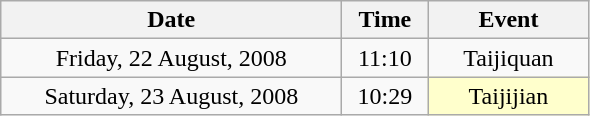<table class="wikitable" style="text-align:center;">
<tr>
<th width="220">Date</th>
<th width="50">Time</th>
<th width="100">Event</th>
</tr>
<tr>
<td>Friday, 22 August, 2008</td>
<td>11:10</td>
<td>Taijiquan</td>
</tr>
<tr>
<td>Saturday, 23 August, 2008</td>
<td>10:29</td>
<td bgcolor="ffffcc">Taijijian</td>
</tr>
</table>
